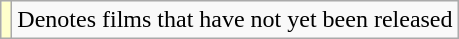<table class="wikitable sortable">
<tr>
<td style="background:#ffc;"></td>
<td>Denotes films that have not yet been released</td>
</tr>
</table>
